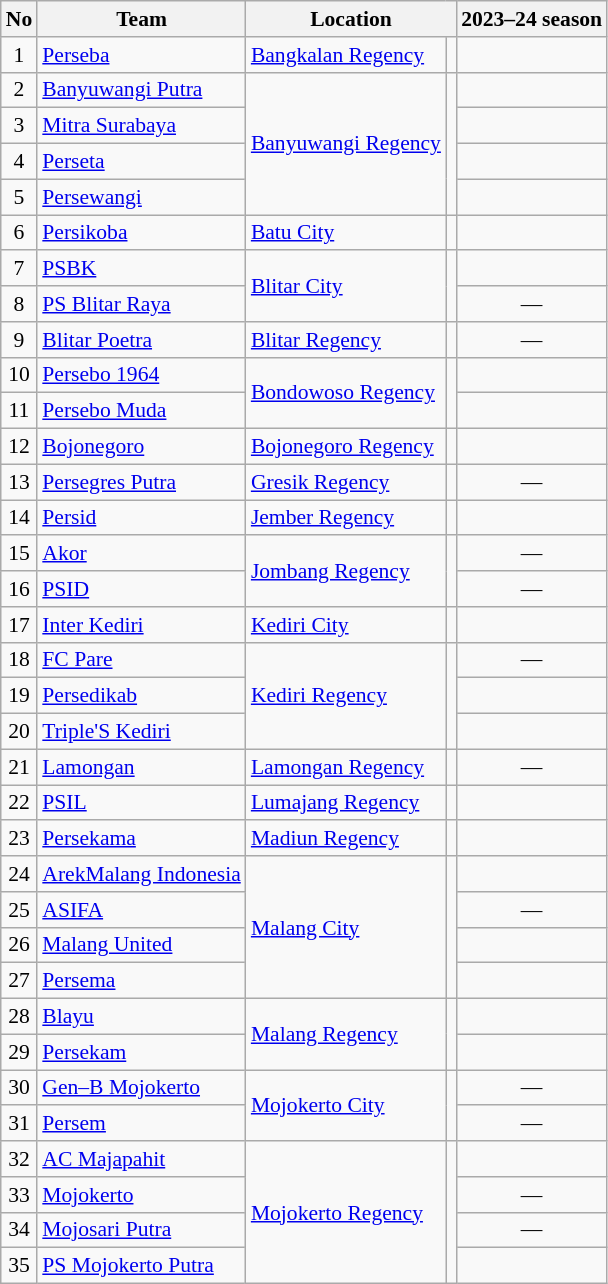<table class="wikitable sortable" style="font-size:90%;">
<tr>
<th>No</th>
<th>Team</th>
<th colspan="2">Location</th>
<th>2023–24 season</th>
</tr>
<tr>
<td align="center">1</td>
<td><a href='#'>Perseba</a></td>
<td><a href='#'>Bangkalan Regency</a></td>
<td></td>
<td align=center></td>
</tr>
<tr>
<td align="center">2</td>
<td><a href='#'>Banyuwangi Putra</a></td>
<td rowspan="4"><a href='#'>Banyuwangi Regency</a></td>
<td rowspan="4"></td>
<td align=center></td>
</tr>
<tr>
<td align="center">3</td>
<td><a href='#'>Mitra Surabaya</a></td>
<td align=center></td>
</tr>
<tr>
<td align="center">4</td>
<td><a href='#'>Perseta</a></td>
<td align=center></td>
</tr>
<tr>
<td align="center">5</td>
<td><a href='#'>Persewangi</a></td>
<td align=center></td>
</tr>
<tr>
<td align="center">6</td>
<td><a href='#'>Persikoba</a></td>
<td><a href='#'>Batu City</a></td>
<td></td>
<td align=center></td>
</tr>
<tr>
<td align="center">7</td>
<td><a href='#'>PSBK</a></td>
<td rowspan="2"><a href='#'>Blitar City</a></td>
<td rowspan="2"></td>
<td align=center></td>
</tr>
<tr>
<td align="center">8</td>
<td><a href='#'>PS Blitar Raya</a></td>
<td align=center>—</td>
</tr>
<tr>
<td align="center">9</td>
<td><a href='#'>Blitar Poetra</a></td>
<td><a href='#'>Blitar Regency</a></td>
<td></td>
<td align=center>—</td>
</tr>
<tr>
<td align="center">10</td>
<td><a href='#'>Persebo 1964</a></td>
<td rowspan="2"><a href='#'>Bondowoso Regency</a></td>
<td rowspan="2"></td>
<td align=center></td>
</tr>
<tr>
<td align="center">11</td>
<td><a href='#'>Persebo Muda</a></td>
<td align=center></td>
</tr>
<tr>
<td align="center">12</td>
<td><a href='#'>Bojonegoro</a></td>
<td><a href='#'>Bojonegoro Regency</a></td>
<td></td>
<td align=center></td>
</tr>
<tr>
<td align="center">13</td>
<td><a href='#'>Persegres Putra</a></td>
<td><a href='#'>Gresik Regency</a></td>
<td></td>
<td align=center>—</td>
</tr>
<tr>
<td align="center">14</td>
<td><a href='#'>Persid</a></td>
<td><a href='#'>Jember Regency</a></td>
<td></td>
<td align=center></td>
</tr>
<tr>
<td align="center">15</td>
<td><a href='#'>Akor</a></td>
<td rowspan="2"><a href='#'>Jombang Regency</a></td>
<td rowspan="2"></td>
<td align=center>—</td>
</tr>
<tr>
<td align="center">16</td>
<td><a href='#'>PSID</a></td>
<td align=center>—</td>
</tr>
<tr>
<td align="center">17</td>
<td><a href='#'>Inter Kediri</a></td>
<td><a href='#'>Kediri City</a></td>
<td></td>
<td align=center></td>
</tr>
<tr>
<td align="center">18</td>
<td><a href='#'>FC Pare</a></td>
<td rowspan="3"><a href='#'>Kediri Regency</a></td>
<td rowspan="3"></td>
<td align=center>—</td>
</tr>
<tr>
<td align="center">19</td>
<td><a href='#'>Persedikab</a></td>
<td align=center></td>
</tr>
<tr>
<td align="center">20</td>
<td><a href='#'>Triple'S Kediri</a></td>
<td align=center></td>
</tr>
<tr>
<td align="center">21</td>
<td><a href='#'>Lamongan</a></td>
<td><a href='#'>Lamongan Regency</a></td>
<td></td>
<td align=center>—</td>
</tr>
<tr>
<td align="center">22</td>
<td><a href='#'>PSIL</a></td>
<td><a href='#'>Lumajang Regency</a></td>
<td></td>
<td align=center></td>
</tr>
<tr>
<td align="center">23</td>
<td><a href='#'>Persekama</a></td>
<td><a href='#'>Madiun Regency</a></td>
<td></td>
<td align=center></td>
</tr>
<tr>
<td align="center">24</td>
<td><a href='#'>ArekMalang Indonesia</a></td>
<td rowspan="4"><a href='#'>Malang City</a></td>
<td rowspan="4"></td>
<td align=center></td>
</tr>
<tr>
<td align="center">25</td>
<td><a href='#'>ASIFA</a></td>
<td align=center>—</td>
</tr>
<tr>
<td align="center">26</td>
<td><a href='#'>Malang United</a></td>
<td align=center></td>
</tr>
<tr>
<td align="center">27</td>
<td><a href='#'>Persema</a></td>
<td align=center></td>
</tr>
<tr>
<td align="center">28</td>
<td><a href='#'>Blayu</a></td>
<td rowspan="2"><a href='#'>Malang Regency</a></td>
<td rowspan="2"></td>
<td align=center></td>
</tr>
<tr>
<td align="center">29</td>
<td><a href='#'>Persekam</a></td>
<td align=center></td>
</tr>
<tr>
<td align="center">30</td>
<td><a href='#'>Gen–B Mojokerto</a></td>
<td rowspan="2"><a href='#'>Mojokerto City</a></td>
<td rowspan="2"></td>
<td align=center>—</td>
</tr>
<tr>
<td align="center">31</td>
<td><a href='#'>Persem</a></td>
<td align=center>—</td>
</tr>
<tr>
<td align="center">32</td>
<td><a href='#'>AC Majapahit</a></td>
<td rowspan="4"><a href='#'>Mojokerto Regency</a></td>
<td rowspan="4"></td>
<td align=center></td>
</tr>
<tr>
<td align="center">33</td>
<td><a href='#'>Mojokerto</a></td>
<td align=center>—</td>
</tr>
<tr>
<td align="center">34</td>
<td><a href='#'>Mojosari Putra</a></td>
<td align=center>—</td>
</tr>
<tr>
<td align="center">35</td>
<td><a href='#'>PS Mojokerto Putra</a></td>
<td align=center></td>
</tr>
</table>
